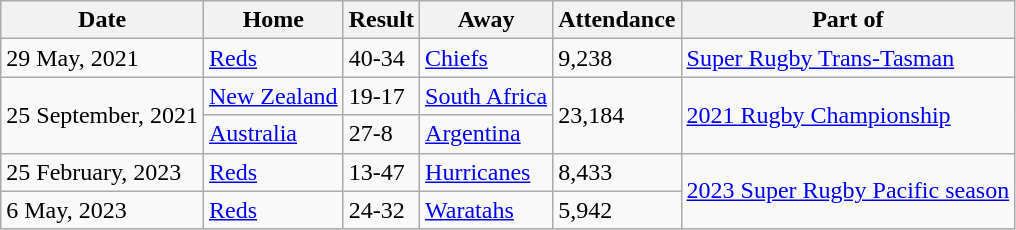<table class="wikitable">
<tr>
<th>Date</th>
<th>Home</th>
<th>Result</th>
<th>Away</th>
<th>Attendance</th>
<th>Part of</th>
</tr>
<tr>
<td>29 May, 2021</td>
<td> <a href='#'>Reds</a></td>
<td>40-34</td>
<td> <a href='#'>Chiefs</a></td>
<td>9,238</td>
<td><a href='#'>Super Rugby Trans-Tasman</a></td>
</tr>
<tr>
<td rowspan="2">25 September, 2021</td>
<td> <a href='#'>New Zealand</a></td>
<td>19-17</td>
<td> <a href='#'>South Africa</a></td>
<td rowspan="2">23,184</td>
<td rowspan="2"><a href='#'>2021 Rugby Championship</a></td>
</tr>
<tr>
<td> <a href='#'>Australia</a></td>
<td>27-8</td>
<td> <a href='#'>Argentina</a></td>
</tr>
<tr>
<td>25 February, 2023</td>
<td> <a href='#'>Reds</a></td>
<td>13-47</td>
<td> <a href='#'>Hurricanes</a></td>
<td>8,433</td>
<td rowspan="2"><a href='#'>2023 Super Rugby Pacific season</a></td>
</tr>
<tr>
<td>6 May, 2023</td>
<td> <a href='#'>Reds</a></td>
<td>24-32</td>
<td> <a href='#'>Waratahs</a></td>
<td>5,942</td>
</tr>
</table>
